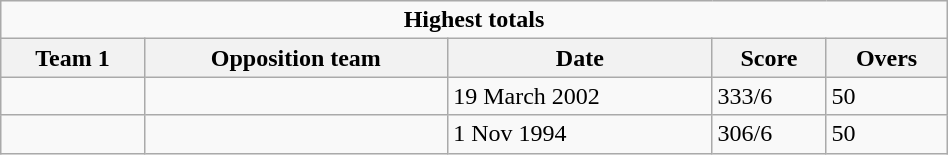<table class="wikitable" style="width:50%;">
<tr>
<td colspan="5" style="text-align:center;"><strong>Highest totals</strong></td>
</tr>
<tr>
<th>Team 1</th>
<th>Opposition team</th>
<th>Date</th>
<th>Score</th>
<th>Overs</th>
</tr>
<tr>
<td></td>
<td></td>
<td>19 March 2002</td>
<td>333/6</td>
<td>50</td>
</tr>
<tr>
<td></td>
<td></td>
<td>1 Nov 1994</td>
<td>306/6</td>
<td>50</td>
</tr>
</table>
